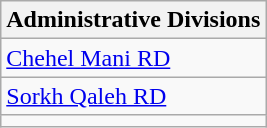<table class="wikitable">
<tr>
<th>Administrative Divisions</th>
</tr>
<tr>
<td><a href='#'>Chehel Mani RD</a></td>
</tr>
<tr>
<td><a href='#'>Sorkh Qaleh RD</a></td>
</tr>
<tr>
<td colspan=1></td>
</tr>
</table>
